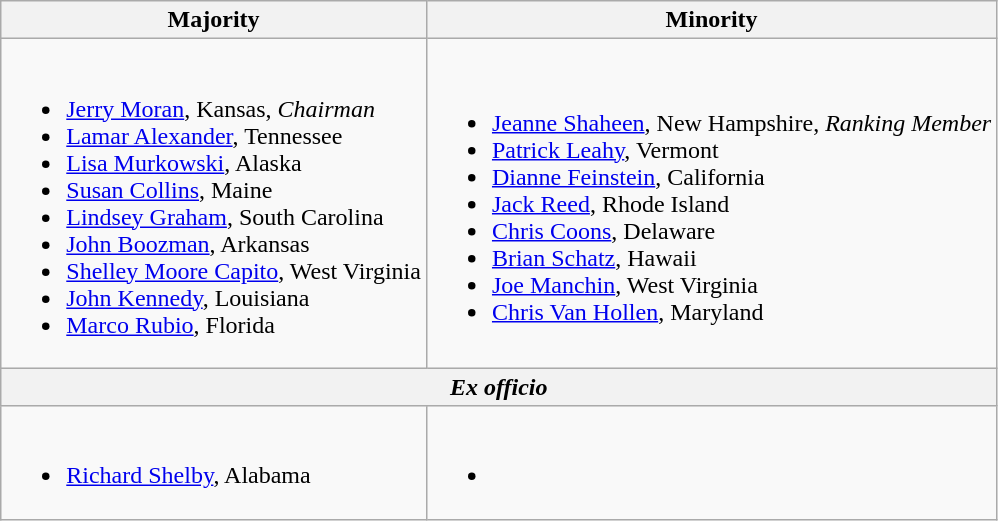<table class=wikitable>
<tr>
<th>Majority</th>
<th>Minority</th>
</tr>
<tr>
<td><br><ul><li><a href='#'>Jerry Moran</a>, Kansas, <em>Chairman</em></li><li><a href='#'>Lamar Alexander</a>, Tennessee</li><li><a href='#'>Lisa Murkowski</a>, Alaska</li><li><a href='#'>Susan Collins</a>, Maine</li><li><a href='#'>Lindsey Graham</a>, South Carolina</li><li><a href='#'>John Boozman</a>, Arkansas</li><li><a href='#'>Shelley Moore Capito</a>, West Virginia</li><li><a href='#'>John Kennedy</a>, Louisiana</li><li><a href='#'>Marco Rubio</a>, Florida</li></ul></td>
<td><br><ul><li><a href='#'>Jeanne Shaheen</a>, New Hampshire, <em>Ranking Member</em></li><li><a href='#'>Patrick Leahy</a>, Vermont</li><li><a href='#'>Dianne Feinstein</a>, California</li><li><a href='#'>Jack Reed</a>, Rhode Island</li><li><a href='#'>Chris Coons</a>, Delaware</li><li><a href='#'>Brian Schatz</a>, Hawaii</li><li><a href='#'>Joe Manchin</a>, West Virginia</li><li><a href='#'>Chris Van Hollen</a>, Maryland</li></ul></td>
</tr>
<tr>
<th colspan=2 align=center><em>Ex officio</em></th>
</tr>
<tr>
<td><br><ul><li><a href='#'>Richard Shelby</a>, Alabama</li></ul></td>
<td><br><ul><li></li></ul></td>
</tr>
</table>
